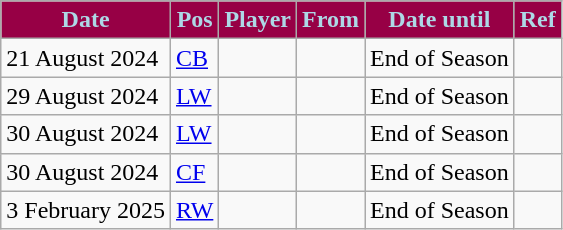<table class="wikitable plainrowheaders sortable">
<tr>
<th style="background:#970045; color:#ADD8E6;">Date</th>
<th style="background:#970045; color:#ADD8E6;">Pos</th>
<th style="background:#970045; color:#ADD8E6;">Player</th>
<th style="background:#970045; color:#ADD8E6;">From</th>
<th style="background:#970045; color:#ADD8E6;">Date until</th>
<th style="background:#970045; color:#ADD8E6;">Ref</th>
</tr>
<tr>
<td>21 August 2024</td>
<td><a href='#'>CB</a></td>
<td></td>
<td></td>
<td>End of Season</td>
<td></td>
</tr>
<tr>
<td>29 August 2024</td>
<td><a href='#'>LW</a></td>
<td></td>
<td></td>
<td>End of Season</td>
<td></td>
</tr>
<tr>
<td>30 August 2024</td>
<td><a href='#'>LW</a></td>
<td></td>
<td></td>
<td>End of Season</td>
<td></td>
</tr>
<tr>
<td>30 August 2024</td>
<td><a href='#'>CF</a></td>
<td></td>
<td></td>
<td>End of Season</td>
<td></td>
</tr>
<tr>
<td>3 February 2025</td>
<td><a href='#'>RW</a></td>
<td></td>
<td></td>
<td>End of Season</td>
<td></td>
</tr>
</table>
